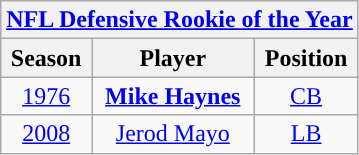<table class="wikitable sortable" style="text-align:center">
<tr>
<th colspan="3"><a href='#'><span><u>NFL Defensive Rookie of the Year</u></span></a></th>
</tr>
<tr>
<th>Season</th>
<th>Player</th>
<th>Position</th>
</tr>
<tr>
<td><a href='#'>1976</a></td>
<td><strong><a href='#'>Mike Haynes</a></strong></td>
<td><a href='#'>CB</a></td>
</tr>
<tr>
<td><a href='#'>2008</a></td>
<td><a href='#'>Jerod Mayo</a></td>
<td><a href='#'>LB</a></td>
</tr>
</table>
